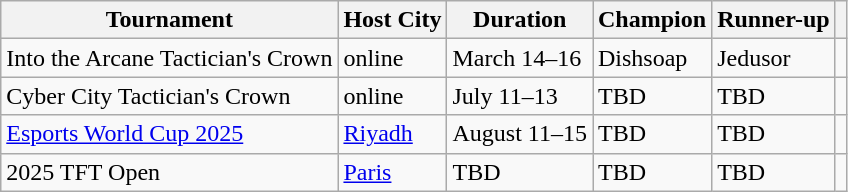<table class="wikitable">
<tr>
<th>Tournament</th>
<th>Host City</th>
<th>Duration</th>
<th>Champion</th>
<th>Runner-up</th>
<th></th>
</tr>
<tr>
<td>Into the Arcane Tactician's Crown</td>
<td>online</td>
<td>March 14–16</td>
<td> Dishsoap</td>
<td> Jedusor</td>
<td></td>
</tr>
<tr>
<td>Cyber City Tactician's Crown</td>
<td>online</td>
<td>July 11–13</td>
<td>TBD</td>
<td>TBD</td>
<td></td>
</tr>
<tr>
<td><a href='#'>Esports World Cup 2025</a></td>
<td> <a href='#'>Riyadh</a></td>
<td>August 11–15</td>
<td>TBD</td>
<td>TBD</td>
<td></td>
</tr>
<tr>
<td>2025 TFT Open</td>
<td> <a href='#'>Paris</a></td>
<td>TBD</td>
<td>TBD</td>
<td>TBD</td>
<td></td>
</tr>
</table>
